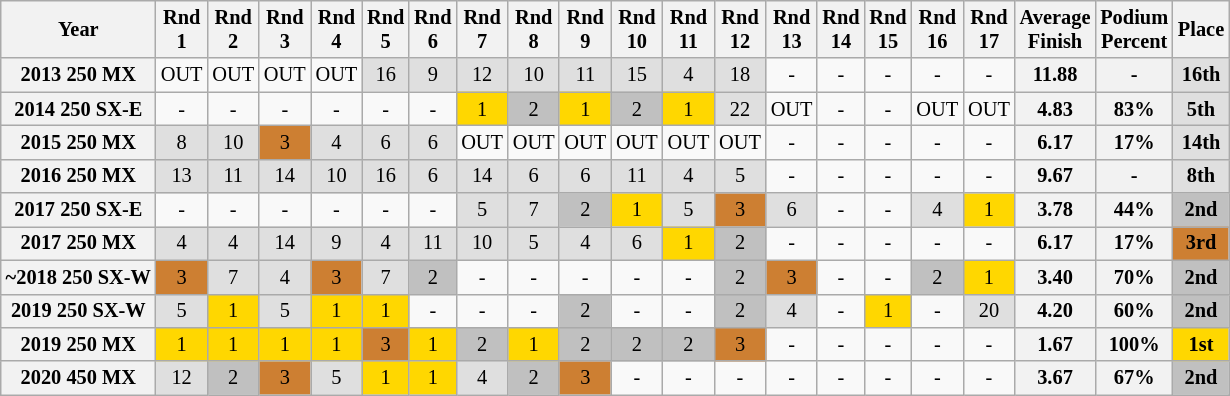<table class="wikitable" style="font-size: 85%; text-align:center">
<tr valign="top">
<th valign="middle">Year</th>
<th>Rnd<br>1</th>
<th>Rnd<br>2</th>
<th>Rnd<br>3</th>
<th>Rnd<br>4</th>
<th>Rnd<br>5</th>
<th>Rnd<br>6</th>
<th>Rnd<br>7</th>
<th>Rnd<br>8</th>
<th>Rnd<br>9</th>
<th>Rnd<br>10</th>
<th>Rnd<br>11</th>
<th>Rnd<br>12</th>
<th>Rnd<br>13</th>
<th>Rnd<br>14</th>
<th>Rnd<br>15</th>
<th>Rnd<br>16</th>
<th>Rnd<br>17</th>
<th valign="middle">Average<br>Finish</th>
<th valign="middle">Podium<br>Percent</th>
<th valign="middle">Place</th>
</tr>
<tr>
<th>2013 250 MX</th>
<td>OUT</td>
<td>OUT</td>
<td>OUT</td>
<td>OUT</td>
<td style="background:#dfdfdf;">16</td>
<td style="background:#dfdfdf;">9</td>
<td style="background:#dfdfdf;">12</td>
<td style="background:#dfdfdf;">10</td>
<td style="background:#dfdfdf;">11</td>
<td style="background:#dfdfdf;">15</td>
<td style="background:#dfdfdf;">4</td>
<td style="background:#dfdfdf;">18</td>
<td>-</td>
<td>-</td>
<td>-</td>
<td>-</td>
<td>-</td>
<th>11.88</th>
<th>-</th>
<th style="background:#dfdfdf;">16th</th>
</tr>
<tr>
<th>2014 250 SX-E</th>
<td>-</td>
<td>-</td>
<td>-</td>
<td>-</td>
<td>-</td>
<td>-</td>
<td style="background:gold;">1</td>
<td style="background:silver;">2</td>
<td style="background:gold;">1</td>
<td style="background:silver;">2</td>
<td style="background:gold;">1</td>
<td style="background:#dfdfdf;">22</td>
<td>OUT</td>
<td>-</td>
<td>-</td>
<td>OUT</td>
<td>OUT</td>
<th>4.83</th>
<th>83%</th>
<th style="background:#dfdfdf;">5th</th>
</tr>
<tr>
<th>2015 250 MX</th>
<td style="background:#dfdfdf;">8</td>
<td style="background:#dfdfdf;">10</td>
<td style="background:#cd7f32;">3</td>
<td style="background:#dfdfdf;">4</td>
<td style="background:#dfdfdf;">6</td>
<td style="background:#dfdfdf;">6</td>
<td>OUT</td>
<td>OUT</td>
<td>OUT</td>
<td>OUT</td>
<td>OUT</td>
<td>OUT</td>
<td>-</td>
<td>-</td>
<td>-</td>
<td>-</td>
<td>-</td>
<th>6.17</th>
<th>17%</th>
<th style="background:#dfdfdf;">14th</th>
</tr>
<tr>
<th>2016 250 MX</th>
<td style="background:#dfdfdf;">13</td>
<td style="background:#dfdfdf;">11</td>
<td style="background:#dfdfdf;">14</td>
<td style="background:#dfdfdf;">10</td>
<td style="background:#dfdfdf;">16</td>
<td style="background:#dfdfdf;">6</td>
<td style="background:#dfdfdf;">14</td>
<td style="background:#dfdfdf;">6</td>
<td style="background:#dfdfdf;">6</td>
<td style="background:#dfdfdf;">11</td>
<td style="background:#dfdfdf;">4</td>
<td style="background:#dfdfdf;">5</td>
<td>-</td>
<td>-</td>
<td>-</td>
<td>-</td>
<td>-</td>
<th>9.67</th>
<th>-</th>
<th style="background:#dfdfdf;">8th</th>
</tr>
<tr>
<th>2017 250 SX-E</th>
<td>-</td>
<td>-</td>
<td>-</td>
<td>-</td>
<td>-</td>
<td>-</td>
<td style="background:#dfdfdf;">5</td>
<td style="background:#dfdfdf;">7</td>
<td style="background:silver;">2</td>
<td style="background:gold;">1</td>
<td style="background:#dfdfdf;">5</td>
<td style="background:#cd7f32;">3</td>
<td style="background:#dfdfdf;">6</td>
<td>-</td>
<td>-</td>
<td style="background:#dfdfdf;">4</td>
<td style="background:gold;">1</td>
<th>3.78</th>
<th>44%</th>
<th style="background:silver;">2nd</th>
</tr>
<tr>
<th>2017 250 MX</th>
<td style="background:#dfdfdf;">4</td>
<td style="background:#dfdfdf;">4</td>
<td style="background:#dfdfdf;">14</td>
<td style="background:#dfdfdf;">9</td>
<td style="background:#dfdfdf;">4</td>
<td style="background:#dfdfdf;">11</td>
<td style="background:#dfdfdf;">10</td>
<td style="background:#dfdfdf;">5</td>
<td style="background:#dfdfdf;">4</td>
<td style="background:#dfdfdf;">6</td>
<td style="background:gold;">1</td>
<td style="background:silver;">2</td>
<td>-</td>
<td>-</td>
<td>-</td>
<td>-</td>
<td>-</td>
<th>6.17</th>
<th>17%</th>
<th style="background:#cd7f32;">3rd</th>
</tr>
<tr>
<th>~2018 250 SX-W</th>
<td style="background:#cd7f32;">3</td>
<td style="background:#dfdfdf;">7</td>
<td style="background:#dfdfdf;">4</td>
<td style="background:#cd7f32;">3</td>
<td style="background:#dfdfdf;">7</td>
<td style="background:silver;">2</td>
<td>-</td>
<td>-</td>
<td>-</td>
<td>-</td>
<td>-</td>
<td style="background:silver;">2</td>
<td style="background:#cd7f32;">3</td>
<td>-</td>
<td>-</td>
<td style="background:silver;">2</td>
<td style="background:gold;">1</td>
<th>3.40</th>
<th>70%</th>
<th style="background:silver;">2nd</th>
</tr>
<tr>
<th>2019 250 SX-W</th>
<td style="background:#dfdfdf;">5</td>
<td style="background:gold;">1</td>
<td style="background:#dfdfdf;">5</td>
<td style="background:gold;">1</td>
<td style="background:gold;">1</td>
<td>-</td>
<td>-</td>
<td>-</td>
<td style="background:silver;">2</td>
<td>-</td>
<td>-</td>
<td style="background:silver;">2</td>
<td style="background:#dfdfdf;">4</td>
<td>-</td>
<td style="background:gold;">1</td>
<td>-</td>
<td style="background:#dfdfdf;">20</td>
<th>4.20</th>
<th>60%</th>
<th style="background:silver;">2nd</th>
</tr>
<tr>
<th>2019 250 MX</th>
<td style="background:gold;">1</td>
<td style="background:gold;">1</td>
<td style="background:gold;">1</td>
<td style="background:gold;">1</td>
<td style="background:#cd7f32;">3</td>
<td style="background:gold;">1</td>
<td style="background:silver;">2</td>
<td style="background:gold;">1</td>
<td style="background:silver;">2</td>
<td style="background:silver;">2</td>
<td style="background:silver;">2</td>
<td style="background:#cd7f32;">3</td>
<td>-</td>
<td>-</td>
<td>-</td>
<td>-</td>
<td>-</td>
<th>1.67</th>
<th>100%</th>
<th style="background:gold;">1st</th>
</tr>
<tr>
<th>2020 450 MX</th>
<td style="background:#dfdfdf;">12</td>
<td style="background:silver;">2</td>
<td style="background:#cd7f32;">3</td>
<td style="background:#dfdfdf;">5</td>
<td style="background:gold;">1</td>
<td style="background:gold;">1</td>
<td style="background:#dfdfdf;">4</td>
<td style="background:silver;">2</td>
<td style="background:#cd7f32;">3</td>
<td>-</td>
<td>-</td>
<td>-</td>
<td>-</td>
<td>-</td>
<td>-</td>
<td>-</td>
<td>-</td>
<th>3.67</th>
<th>67%</th>
<th style="background:silver;">2nd</th>
</tr>
</table>
